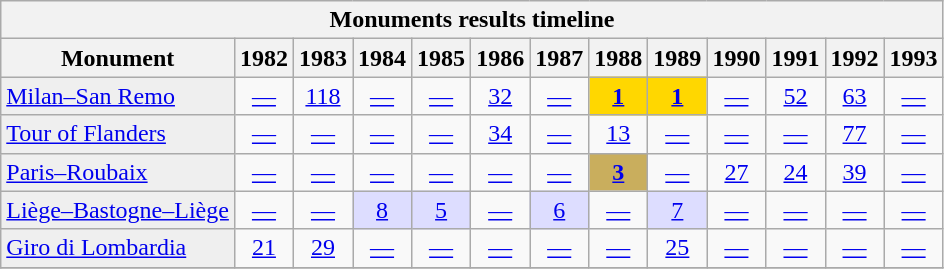<table class="wikitable">
<tr>
<th scope="col" colspan=14 align=center>Monuments results timeline</th>
</tr>
<tr>
<th>Monument</th>
<th scope="col">1982</th>
<th scope="col">1983</th>
<th scope="col">1984</th>
<th scope="col">1985</th>
<th scope="col">1986</th>
<th scope="col">1987</th>
<th scope="col">1988</th>
<th scope="col">1989</th>
<th scope="col">1990</th>
<th scope="col">1991</th>
<th scope="col">1992</th>
<th scope="col">1993</th>
</tr>
<tr style="text-align:center;">
<td style="text-align:left; background:#efefef;"><a href='#'>Milan–San Remo</a></td>
<td><a href='#'>—</a></td>
<td><a href='#'>118</a></td>
<td><a href='#'>—</a></td>
<td><a href='#'>—</a></td>
<td><a href='#'>32</a></td>
<td><a href='#'>—</a></td>
<td style="text-align:center; background:gold;"><a href='#'><strong>1</strong></a></td>
<td style="text-align:center; background:gold;"><a href='#'><strong>1</strong></a></td>
<td><a href='#'>—</a></td>
<td><a href='#'>52</a></td>
<td><a href='#'>63</a></td>
<td><a href='#'>—</a></td>
</tr>
<tr style="text-align:center;">
<td style="text-align:left; background:#efefef;"><a href='#'>Tour of Flanders</a></td>
<td><a href='#'>—</a></td>
<td><a href='#'>—</a></td>
<td><a href='#'>—</a></td>
<td><a href='#'>—</a></td>
<td><a href='#'>34</a></td>
<td><a href='#'>—</a></td>
<td><a href='#'>13</a></td>
<td><a href='#'>—</a></td>
<td><a href='#'>—</a></td>
<td><a href='#'>—</a></td>
<td><a href='#'>77</a></td>
<td><a href='#'>—</a></td>
</tr>
<tr style="text-align:center;">
<td style="text-align:left; background:#efefef;"><a href='#'>Paris–Roubaix</a></td>
<td><a href='#'>—</a></td>
<td><a href='#'>—</a></td>
<td><a href='#'>—</a></td>
<td><a href='#'>—</a></td>
<td><a href='#'>—</a></td>
<td><a href='#'>—</a></td>
<td style="background:#C9AE5D;"><a href='#'><strong>3</strong></a></td>
<td><a href='#'>—</a></td>
<td><a href='#'>27</a></td>
<td><a href='#'>24</a></td>
<td><a href='#'>39</a></td>
<td><a href='#'>—</a></td>
</tr>
<tr style="text-align:center;">
<td style="text-align:left; background:#efefef;"><a href='#'>Liège–Bastogne–Liège</a></td>
<td><a href='#'>—</a></td>
<td><a href='#'>—</a></td>
<td style="background:#ddddff;"><a href='#'>8</a></td>
<td style="background:#ddddff;"><a href='#'>5</a></td>
<td><a href='#'>—</a></td>
<td style="background:#ddddff;"><a href='#'>6</a></td>
<td><a href='#'>—</a></td>
<td style="background:#ddddff;"><a href='#'>7</a></td>
<td><a href='#'>—</a></td>
<td><a href='#'>—</a></td>
<td><a href='#'>—</a></td>
<td><a href='#'>—</a></td>
</tr>
<tr style="text-align:center;">
<td style="text-align:left; background:#efefef;"><a href='#'>Giro di Lombardia</a></td>
<td><a href='#'>21</a></td>
<td><a href='#'>29</a></td>
<td><a href='#'>—</a></td>
<td><a href='#'>—</a></td>
<td><a href='#'>—</a></td>
<td><a href='#'>—</a></td>
<td><a href='#'>—</a></td>
<td><a href='#'>25</a></td>
<td><a href='#'>—</a></td>
<td><a href='#'>—</a></td>
<td><a href='#'>—</a></td>
<td><a href='#'>—</a></td>
</tr>
<tr>
</tr>
</table>
